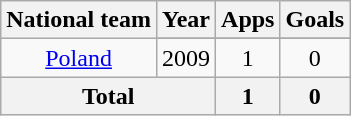<table class="wikitable" style="text-align:center">
<tr>
<th>National team</th>
<th>Year</th>
<th>Apps</th>
<th>Goals</th>
</tr>
<tr>
<td rowspan=2><a href='#'>Poland</a></td>
</tr>
<tr>
<td>2009</td>
<td>1</td>
<td>0</td>
</tr>
<tr>
<th colspan="2">Total</th>
<th>1</th>
<th>0</th>
</tr>
</table>
